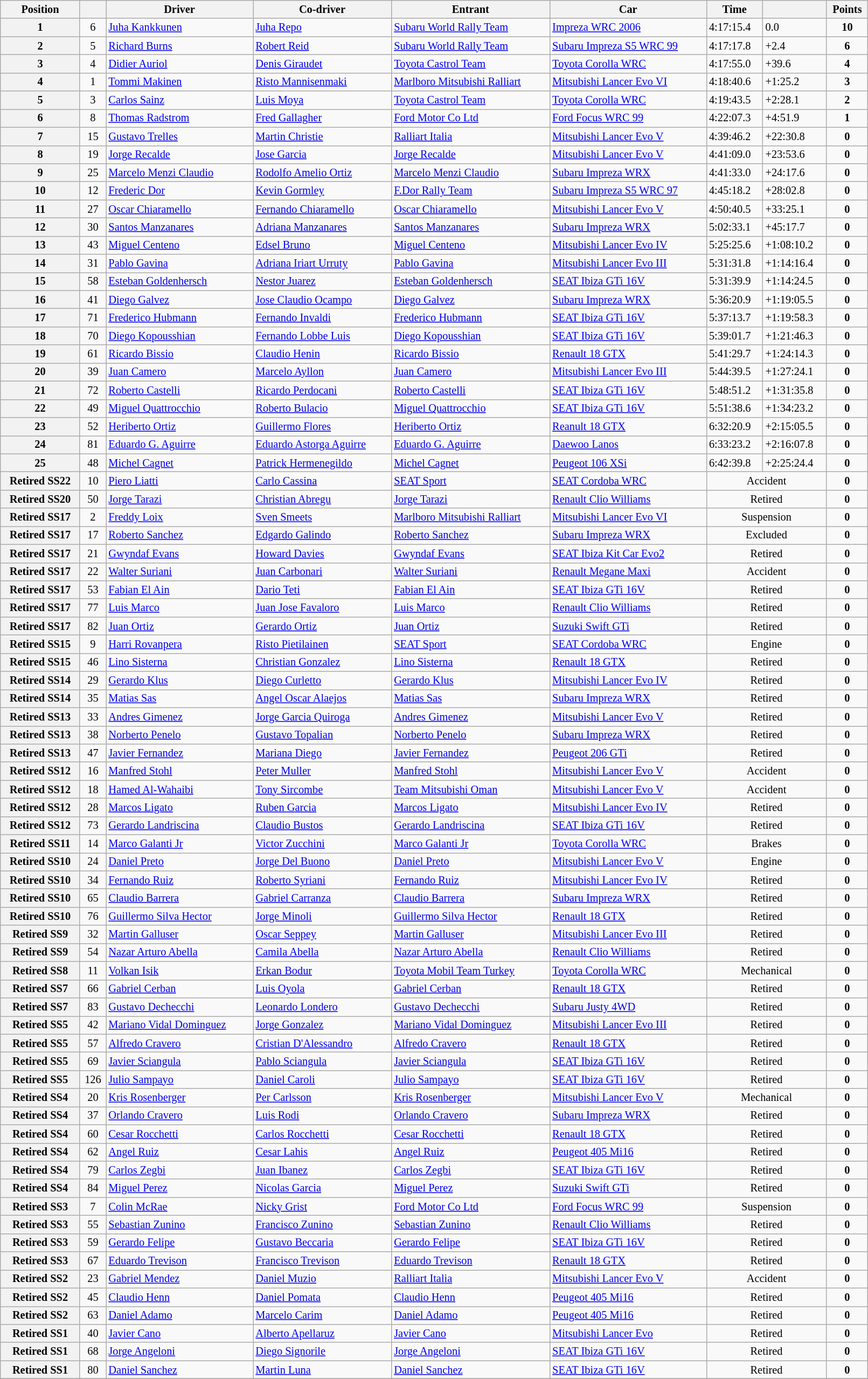<table class="wikitable" width=85% style="font-size: 85%;">
<tr>
<th>Position</th>
<th></th>
<th>Driver</th>
<th>Co-driver</th>
<th>Entrant</th>
<th>Car</th>
<th>Time</th>
<th></th>
<th>Points</th>
</tr>
<tr>
<th>1</th>
<td align="center">6</td>
<td> <a href='#'>Juha Kankkunen</a></td>
<td> <a href='#'>Juha Repo</a></td>
<td> <a href='#'>Subaru World Rally Team</a></td>
<td><a href='#'>Impreza WRC 2006</a></td>
<td>4:17:15.4</td>
<td>0.0</td>
<td align="center"><strong>10</strong></td>
</tr>
<tr>
<th>2</th>
<td align="center">5</td>
<td> <a href='#'>Richard Burns</a></td>
<td> <a href='#'>Robert Reid</a></td>
<td> <a href='#'>Subaru World Rally Team</a></td>
<td><a href='#'>Subaru Impreza S5 WRC 99</a></td>
<td>4:17:17.8</td>
<td>+2.4</td>
<td align="center"><strong>6</strong></td>
</tr>
<tr>
<th>3</th>
<td align="center">4</td>
<td> <a href='#'>Didier Auriol</a></td>
<td> <a href='#'>Denis Giraudet</a></td>
<td> <a href='#'>Toyota Castrol Team</a></td>
<td><a href='#'>Toyota Corolla WRC</a></td>
<td>4:17:55.0</td>
<td>+39.6</td>
<td align="center"><strong>4</strong></td>
</tr>
<tr>
<th>4</th>
<td align="center">1</td>
<td> <a href='#'>Tommi Makinen</a></td>
<td> <a href='#'>Risto Mannisenmaki</a></td>
<td> <a href='#'>Marlboro Mitsubishi Ralliart</a></td>
<td><a href='#'>Mitsubishi Lancer Evo VI</a></td>
<td>4:18:40.6</td>
<td>+1:25.2</td>
<td align="center"><strong>3</strong></td>
</tr>
<tr>
<th>5</th>
<td align="center">3</td>
<td> <a href='#'>Carlos Sainz</a></td>
<td> <a href='#'>Luis Moya</a></td>
<td> <a href='#'>Toyota Castrol Team</a></td>
<td><a href='#'>Toyota Corolla WRC</a></td>
<td>4:19:43.5</td>
<td>+2:28.1</td>
<td align="center"><strong>2</strong></td>
</tr>
<tr>
<th>6</th>
<td align="center">8</td>
<td> <a href='#'>Thomas Radstrom</a></td>
<td> <a href='#'>Fred Gallagher</a></td>
<td> <a href='#'>Ford Motor Co Ltd</a></td>
<td><a href='#'>Ford Focus WRC 99</a></td>
<td>4:22:07.3</td>
<td>+4:51.9</td>
<td align="center"><strong>1</strong></td>
</tr>
<tr>
<th>7</th>
<td align="center">15</td>
<td> <a href='#'>Gustavo Trelles</a></td>
<td> <a href='#'>Martin Christie</a></td>
<td> <a href='#'>Ralliart Italia</a></td>
<td><a href='#'>Mitsubishi Lancer Evo V</a></td>
<td>4:39:46.2</td>
<td>+22:30.8</td>
<td align="center"><strong>0</strong></td>
</tr>
<tr>
<th>8</th>
<td align="center">19</td>
<td> <a href='#'>Jorge Recalde</a></td>
<td> <a href='#'>Jose Garcia</a></td>
<td> <a href='#'>Jorge Recalde</a></td>
<td><a href='#'>Mitsubishi Lancer Evo V</a></td>
<td>4:41:09.0</td>
<td>+23:53.6</td>
<td align="center"><strong>0</strong></td>
</tr>
<tr>
<th>9</th>
<td align="center">25</td>
<td> <a href='#'>Marcelo Menzi Claudio</a></td>
<td> <a href='#'>Rodolfo Amelio Ortiz</a></td>
<td> <a href='#'>Marcelo Menzi Claudio</a></td>
<td><a href='#'>Subaru Impreza WRX</a></td>
<td>4:41:33.0</td>
<td>+24:17.6</td>
<td align="center"><strong>0</strong></td>
</tr>
<tr>
<th>10</th>
<td align="center">12</td>
<td> <a href='#'>Frederic Dor</a></td>
<td> <a href='#'>Kevin Gormley</a></td>
<td> <a href='#'>F.Dor Rally Team</a></td>
<td><a href='#'>Subaru Impreza S5 WRC 97</a></td>
<td>4:45:18.2</td>
<td>+28:02.8</td>
<td align="center"><strong>0</strong></td>
</tr>
<tr>
<th>11</th>
<td align="center">27</td>
<td> <a href='#'>Oscar Chiaramello</a></td>
<td> <a href='#'>Fernando Chiaramello</a></td>
<td> <a href='#'>Oscar Chiaramello</a></td>
<td><a href='#'>Mitsubishi Lancer Evo V</a></td>
<td>4:50:40.5</td>
<td>+33:25.1</td>
<td align="center"><strong>0</strong></td>
</tr>
<tr>
<th>12</th>
<td align="center">30</td>
<td> <a href='#'>Santos Manzanares</a></td>
<td> <a href='#'>Adriana Manzanares</a></td>
<td> <a href='#'>Santos Manzanares</a></td>
<td><a href='#'>Subaru Impreza WRX</a></td>
<td>5:02:33.1</td>
<td>+45:17.7</td>
<td align="center"><strong>0</strong></td>
</tr>
<tr>
<th>13</th>
<td align="center">43</td>
<td> <a href='#'>Miguel Centeno</a></td>
<td> <a href='#'>Edsel Bruno</a></td>
<td> <a href='#'>Miguel Centeno</a></td>
<td><a href='#'>Mitsubishi Lancer Evo IV</a></td>
<td>5:25:25.6</td>
<td>+1:08:10.2</td>
<td align="center"><strong>0</strong></td>
</tr>
<tr>
<th>14</th>
<td align="center">31</td>
<td> <a href='#'>Pablo Gavina</a></td>
<td> <a href='#'>Adriana Iriart Urruty</a></td>
<td> <a href='#'>Pablo Gavina</a></td>
<td><a href='#'>Mitsubishi Lancer Evo III</a></td>
<td>5:31:31.8</td>
<td>+1:14:16.4</td>
<td align="center"><strong>0</strong></td>
</tr>
<tr>
<th>15</th>
<td align="center">58</td>
<td> <a href='#'>Esteban Goldenhersch</a></td>
<td> <a href='#'>Nestor Juarez</a></td>
<td> <a href='#'>Esteban Goldenhersch</a></td>
<td><a href='#'>SEAT Ibiza GTi 16V</a></td>
<td>5:31:39.9</td>
<td>+1:14:24.5</td>
<td align="center"><strong>0</strong></td>
</tr>
<tr>
<th>16</th>
<td align="center">41</td>
<td> <a href='#'>Diego Galvez</a></td>
<td> <a href='#'>Jose Claudio Ocampo</a></td>
<td> <a href='#'>Diego Galvez</a></td>
<td><a href='#'>Subaru Impreza WRX</a></td>
<td>5:36:20.9</td>
<td>+1:19:05.5</td>
<td align="center"><strong>0</strong></td>
</tr>
<tr>
<th>17</th>
<td align="center">71</td>
<td> <a href='#'>Frederico Hubmann</a></td>
<td> <a href='#'>Fernando Invaldi</a></td>
<td> <a href='#'>Frederico Hubmann</a></td>
<td><a href='#'>SEAT Ibiza GTi 16V</a></td>
<td>5:37:13.7</td>
<td>+1:19:58.3</td>
<td align="center"><strong>0</strong></td>
</tr>
<tr>
<th>18</th>
<td align="center">70</td>
<td> <a href='#'>Diego Kopousshian</a></td>
<td> <a href='#'>Fernando Lobbe Luis</a></td>
<td> <a href='#'>Diego Kopousshian</a></td>
<td><a href='#'>SEAT Ibiza GTi 16V</a></td>
<td>5:39:01.7</td>
<td>+1:21:46.3</td>
<td align="center"><strong>0</strong></td>
</tr>
<tr>
<th>19</th>
<td align="center">61</td>
<td> <a href='#'>Ricardo Bissio</a></td>
<td> <a href='#'>Claudio Henin</a></td>
<td> <a href='#'>Ricardo Bissio</a></td>
<td><a href='#'>Renault 18 GTX</a></td>
<td>5:41:29.7</td>
<td>+1:24:14.3</td>
<td align="center"><strong>0</strong></td>
</tr>
<tr>
<th>20</th>
<td align="center">39</td>
<td> <a href='#'>Juan Camero</a></td>
<td> <a href='#'>Marcelo Ayllon</a></td>
<td> <a href='#'>Juan Camero</a></td>
<td><a href='#'>Mitsubishi Lancer Evo III</a></td>
<td>5:44:39.5</td>
<td>+1:27:24.1</td>
<td align="center"><strong>0</strong></td>
</tr>
<tr>
<th>21</th>
<td align="center">72</td>
<td> <a href='#'>Roberto Castelli</a></td>
<td> <a href='#'>Ricardo Perdocani</a></td>
<td> <a href='#'>Roberto Castelli</a></td>
<td><a href='#'>SEAT Ibiza GTi 16V</a></td>
<td>5:48:51.2</td>
<td>+1:31:35.8</td>
<td align="center"><strong>0</strong></td>
</tr>
<tr>
<th>22</th>
<td align="center">49</td>
<td> <a href='#'>Miguel Quattrocchio</a></td>
<td> <a href='#'>Roberto Bulacio</a></td>
<td> <a href='#'>Miguel Quattrocchio</a></td>
<td><a href='#'>SEAT Ibiza GTi 16V</a></td>
<td>5:51:38.6</td>
<td>+1:34:23.2</td>
<td align="center"><strong>0</strong></td>
</tr>
<tr>
<th>23</th>
<td align="center">52</td>
<td> <a href='#'>Heriberto Ortiz</a></td>
<td> <a href='#'>Guillermo Flores</a></td>
<td> <a href='#'>Heriberto Ortiz</a></td>
<td><a href='#'>Reanult 18 GTX</a></td>
<td>6:32:20.9</td>
<td>+2:15:05.5</td>
<td align="center"><strong>0</strong></td>
</tr>
<tr>
<th>24</th>
<td align="center">81</td>
<td> <a href='#'>Eduardo G. Aguirre</a></td>
<td> <a href='#'>Eduardo Astorga Aguirre</a></td>
<td> <a href='#'>Eduardo G. Aguirre</a></td>
<td><a href='#'>Daewoo Lanos</a></td>
<td>6:33:23.2</td>
<td>+2:16:07.8</td>
<td align="center"><strong>0</strong></td>
</tr>
<tr>
<th>25</th>
<td align="center">48</td>
<td> <a href='#'>Michel Cagnet</a></td>
<td> <a href='#'>Patrick Hermenegildo</a></td>
<td> <a href='#'>Michel Cagnet</a></td>
<td><a href='#'>Peugeot 106 XSi</a></td>
<td>6:42:39.8</td>
<td>+2:25:24.4</td>
<td align="center"><strong>0</strong></td>
</tr>
<tr>
<th>Retired SS22</th>
<td align="center">10</td>
<td> <a href='#'>Piero Liatti</a></td>
<td> <a href='#'>Carlo Cassina</a></td>
<td> <a href='#'>SEAT Sport</a></td>
<td><a href='#'>SEAT Cordoba WRC</a></td>
<td colspan="2" align="center">Accident</td>
<td align="center"><strong>0</strong></td>
</tr>
<tr>
<th>Retired SS20</th>
<td align="center">50</td>
<td> <a href='#'>Jorge Tarazi</a></td>
<td> <a href='#'>Christian Abregu</a></td>
<td> <a href='#'>Jorge Tarazi</a></td>
<td><a href='#'>Renault Clio Williams</a></td>
<td colspan="2" align="center">Retired</td>
<td align="center"><strong>0</strong></td>
</tr>
<tr>
<th>Retired SS17</th>
<td align="center">2</td>
<td> <a href='#'>Freddy Loix</a></td>
<td> <a href='#'>Sven Smeets</a></td>
<td> <a href='#'>Marlboro Mitsubishi Ralliart</a></td>
<td><a href='#'>Mitsubishi Lancer Evo VI</a></td>
<td colspan="2" align="center">Suspension</td>
<td align="center"><strong>0</strong></td>
</tr>
<tr>
<th>Retired SS17</th>
<td align="center">17</td>
<td> <a href='#'>Roberto Sanchez</a></td>
<td> <a href='#'>Edgardo Galindo</a></td>
<td> <a href='#'>Roberto Sanchez</a></td>
<td><a href='#'>Subaru Impreza WRX</a></td>
<td colspan="2" align="center">Excluded</td>
<td align="center"><strong>0</strong></td>
</tr>
<tr>
<th>Retired SS17</th>
<td align="center">21</td>
<td> <a href='#'>Gwyndaf Evans</a></td>
<td> <a href='#'>Howard Davies</a></td>
<td> <a href='#'>Gwyndaf Evans</a></td>
<td><a href='#'>SEAT Ibiza Kit Car Evo2</a></td>
<td colspan="2" align="center">Retired</td>
<td align="center"><strong>0</strong></td>
</tr>
<tr>
<th>Retired SS17</th>
<td align="center">22</td>
<td> <a href='#'>Walter Suriani</a></td>
<td> <a href='#'>Juan Carbonari</a></td>
<td> <a href='#'>Walter Suriani</a></td>
<td><a href='#'>Renault Megane Maxi</a></td>
<td colspan="2" align="center">Accident</td>
<td align="center"><strong>0</strong></td>
</tr>
<tr>
<th>Retired SS17</th>
<td align="center">53</td>
<td> <a href='#'>Fabian El Ain</a></td>
<td> <a href='#'>Dario Teti</a></td>
<td> <a href='#'>Fabian El Ain</a></td>
<td><a href='#'>SEAT Ibiza GTi 16V</a></td>
<td colspan="2" align="center">Retired</td>
<td align="center"><strong>0</strong></td>
</tr>
<tr>
<th>Retired SS17</th>
<td align="center">77</td>
<td> <a href='#'>Luis Marco</a></td>
<td> <a href='#'>Juan Jose Favaloro</a></td>
<td> <a href='#'>Luis Marco</a></td>
<td><a href='#'>Renault Clio Williams</a></td>
<td colspan="2" align="center">Retired</td>
<td align="center"><strong>0</strong></td>
</tr>
<tr>
<th>Retired SS17</th>
<td align="center">82</td>
<td> <a href='#'>Juan Ortiz</a></td>
<td> <a href='#'>Gerardo Ortiz</a></td>
<td> <a href='#'>Juan Ortiz</a></td>
<td><a href='#'>Suzuki Swift GTi</a></td>
<td colspan="2" align="center">Retired</td>
<td align="center"><strong>0</strong></td>
</tr>
<tr>
<th>Retired SS15</th>
<td align="center">9</td>
<td> <a href='#'>Harri Rovanpera</a></td>
<td> <a href='#'>Risto Pietilainen</a></td>
<td> <a href='#'>SEAT Sport</a></td>
<td><a href='#'>SEAT Cordoba WRC</a></td>
<td colspan="2" align="center">Engine</td>
<td align="center"><strong>0</strong></td>
</tr>
<tr>
<th>Retired SS15</th>
<td align="center">46</td>
<td> <a href='#'>Lino Sisterna</a></td>
<td> <a href='#'>Christian Gonzalez</a></td>
<td> <a href='#'>Lino Sisterna</a></td>
<td><a href='#'>Renault 18 GTX</a></td>
<td colspan="2" align="center">Retired</td>
<td align="center"><strong>0</strong></td>
</tr>
<tr>
<th>Retired SS14</th>
<td align="center">29</td>
<td> <a href='#'>Gerardo Klus</a></td>
<td> <a href='#'>Diego Curletto</a></td>
<td> <a href='#'>Gerardo Klus</a></td>
<td><a href='#'>Mitsubishi Lancer Evo IV</a></td>
<td colspan="2" align="center">Retired</td>
<td align="center"><strong>0</strong></td>
</tr>
<tr>
<th>Retired SS14</th>
<td align="center">35</td>
<td> <a href='#'>Matias Sas</a></td>
<td> <a href='#'>Angel Oscar Alaejos</a></td>
<td> <a href='#'>Matias Sas</a></td>
<td><a href='#'>Subaru Impreza WRX</a></td>
<td colspan="2" align="center">Retired</td>
<td align="center"><strong>0</strong></td>
</tr>
<tr>
<th>Retired SS13</th>
<td align="center">33</td>
<td> <a href='#'>Andres Gimenez</a></td>
<td> <a href='#'>Jorge Garcia Quiroga</a></td>
<td> <a href='#'>Andres Gimenez</a></td>
<td><a href='#'>Mitsubishi Lancer Evo V</a></td>
<td colspan="2" align="center">Retired</td>
<td align="center"><strong>0</strong></td>
</tr>
<tr>
<th>Retired SS13</th>
<td align="center">38</td>
<td> <a href='#'>Norberto Penelo</a></td>
<td> <a href='#'>Gustavo Topalian</a></td>
<td> <a href='#'>Norberto Penelo</a></td>
<td><a href='#'>Subaru Impreza WRX</a></td>
<td colspan="2" align="center">Retired</td>
<td align="center"><strong>0</strong></td>
</tr>
<tr>
<th>Retired SS13</th>
<td align="center">47</td>
<td> <a href='#'>Javier Fernandez</a></td>
<td> <a href='#'>Mariana Diego</a></td>
<td> <a href='#'>Javier Fernandez</a></td>
<td><a href='#'>Peugeot 206 GTi</a></td>
<td colspan="2" align="center">Retired</td>
<td align="center"><strong>0</strong></td>
</tr>
<tr>
<th>Retired SS12</th>
<td align="center">16</td>
<td> <a href='#'>Manfred Stohl</a></td>
<td> <a href='#'>Peter Muller</a></td>
<td> <a href='#'>Manfred Stohl</a></td>
<td><a href='#'>Mitsubishi Lancer Evo V</a></td>
<td colspan="2" align="center">Accident</td>
<td align="center"><strong>0</strong></td>
</tr>
<tr>
<th>Retired SS12</th>
<td align="center">18</td>
<td> <a href='#'>Hamed Al-Wahaibi</a></td>
<td> <a href='#'>Tony Sircombe</a></td>
<td> <a href='#'>Team Mitsubishi Oman</a></td>
<td><a href='#'>Mitsubishi Lancer Evo V</a></td>
<td colspan="2" align="center">Accident</td>
<td align="center"><strong>0</strong></td>
</tr>
<tr>
<th>Retired SS12</th>
<td align="center">28</td>
<td> <a href='#'>Marcos Ligato</a></td>
<td> <a href='#'>Ruben Garcia</a></td>
<td> <a href='#'>Marcos Ligato</a></td>
<td><a href='#'>Mitsubishi Lancer Evo IV</a></td>
<td colspan="2" align="center">Retired</td>
<td align="center"><strong>0</strong></td>
</tr>
<tr>
<th>Retired SS12</th>
<td align="center">73</td>
<td> <a href='#'>Gerardo Landriscina</a></td>
<td> <a href='#'>Claudio Bustos</a></td>
<td> <a href='#'>Gerardo Landriscina</a></td>
<td><a href='#'>SEAT Ibiza GTi 16V</a></td>
<td colspan="2" align="center">Retired</td>
<td align="center"><strong>0</strong></td>
</tr>
<tr>
<th>Retired SS11</th>
<td align="center">14</td>
<td> <a href='#'>Marco Galanti Jr</a></td>
<td> <a href='#'>Victor Zucchini</a></td>
<td> <a href='#'>Marco Galanti Jr</a></td>
<td><a href='#'>Toyota Corolla WRC</a></td>
<td colspan="2" align="center">Brakes</td>
<td align="center"><strong>0</strong></td>
</tr>
<tr>
<th>Retired SS10</th>
<td align="center">24</td>
<td> <a href='#'>Daniel Preto</a></td>
<td> <a href='#'>Jorge Del Buono</a></td>
<td> <a href='#'>Daniel Preto</a></td>
<td><a href='#'>Mitsubishi Lancer Evo V</a></td>
<td colspan="2" align="center">Engine</td>
<td align="center"><strong>0</strong></td>
</tr>
<tr>
<th>Retired SS10</th>
<td align="center">34</td>
<td> <a href='#'>Fernando Ruiz</a></td>
<td> <a href='#'>Roberto Syriani</a></td>
<td> <a href='#'>Fernando Ruiz</a></td>
<td><a href='#'>Mitsubishi Lancer Evo IV</a></td>
<td colspan="2" align="center">Retired</td>
<td align="center"><strong>0</strong></td>
</tr>
<tr>
<th>Retired SS10</th>
<td align="center">65</td>
<td> <a href='#'>Claudio Barrera</a></td>
<td> <a href='#'>Gabriel Carranza</a></td>
<td> <a href='#'>Claudio Barrera</a></td>
<td><a href='#'>Subaru Impreza WRX</a></td>
<td colspan="2" align="center">Retired</td>
<td align="center"><strong>0</strong></td>
</tr>
<tr>
<th>Retired SS10</th>
<td align="center">76</td>
<td> <a href='#'>Guillermo Silva Hector</a></td>
<td> <a href='#'>Jorge Minoli</a></td>
<td> <a href='#'>Guillermo Silva Hector</a></td>
<td><a href='#'>Renault 18 GTX</a></td>
<td colspan="2" align="center">Retired</td>
<td align="center"><strong>0</strong></td>
</tr>
<tr>
<th>Retired SS9</th>
<td align="center">32</td>
<td> <a href='#'>Martin Galluser</a></td>
<td> <a href='#'>Oscar Seppey</a></td>
<td> <a href='#'>Martin Galluser</a></td>
<td><a href='#'>Mitsubishi Lancer Evo III</a></td>
<td colspan="2" align="center">Retired</td>
<td align="center"><strong>0</strong></td>
</tr>
<tr>
<th>Retired SS9</th>
<td align="center">54</td>
<td> <a href='#'>Nazar Arturo Abella</a></td>
<td> <a href='#'>Camila Abella</a></td>
<td> <a href='#'>Nazar Arturo Abella</a></td>
<td><a href='#'>Renault Clio Williams</a></td>
<td colspan="2" align="center">Retired</td>
<td align="center"><strong>0</strong></td>
</tr>
<tr>
<th>Retired SS8</th>
<td align="center">11</td>
<td> <a href='#'>Volkan Isik</a></td>
<td> <a href='#'>Erkan Bodur</a></td>
<td> <a href='#'>Toyota Mobil Team Turkey</a></td>
<td><a href='#'>Toyota Corolla WRC</a></td>
<td colspan="2" align="center">Mechanical</td>
<td align="center"><strong>0</strong></td>
</tr>
<tr>
<th>Retired SS7</th>
<td align="center">66</td>
<td> <a href='#'>Gabriel Cerban</a></td>
<td> <a href='#'>Luis Oyola</a></td>
<td> <a href='#'>Gabriel Cerban</a></td>
<td><a href='#'>Renault 18 GTX</a></td>
<td colspan="2" align="center">Retired</td>
<td align="center"><strong>0</strong></td>
</tr>
<tr>
<th>Retired SS7</th>
<td align="center">83</td>
<td> <a href='#'>Gustavo Dechecchi</a></td>
<td> <a href='#'>Leonardo Londero</a></td>
<td> <a href='#'>Gustavo Dechecchi</a></td>
<td><a href='#'>Subaru Justy 4WD</a></td>
<td colspan="2" align="center">Retired</td>
<td align="center"><strong>0</strong></td>
</tr>
<tr>
<th>Retired SS5</th>
<td align="center">42</td>
<td> <a href='#'>Mariano Vidal Dominguez</a></td>
<td> <a href='#'>Jorge Gonzalez</a></td>
<td> <a href='#'>Mariano Vidal Dominguez</a></td>
<td><a href='#'>Mitsubishi Lancer Evo III</a></td>
<td colspan="2" align="center">Retired</td>
<td align="center"><strong>0</strong></td>
</tr>
<tr>
<th>Retired SS5</th>
<td align="center">57</td>
<td> <a href='#'>Alfredo Cravero</a></td>
<td> <a href='#'>Cristian D'Alessandro</a></td>
<td> <a href='#'>Alfredo Cravero</a></td>
<td><a href='#'>Renault 18 GTX</a></td>
<td colspan="2" align="center">Retired</td>
<td align="center"><strong>0</strong></td>
</tr>
<tr>
<th>Retired SS5</th>
<td align="center">69</td>
<td> <a href='#'>Javier Sciangula</a></td>
<td> <a href='#'>Pablo Sciangula</a></td>
<td> <a href='#'>Javier Sciangula</a></td>
<td><a href='#'>SEAT Ibiza GTi 16V</a></td>
<td colspan="2" align="center">Retired</td>
<td align="center"><strong>0</strong></td>
</tr>
<tr>
<th>Retired SS5</th>
<td align="center">126</td>
<td> <a href='#'>Julio Sampayo</a></td>
<td> <a href='#'>Daniel Caroli</a></td>
<td> <a href='#'>Julio Sampayo</a></td>
<td><a href='#'>SEAT Ibiza GTi 16V</a></td>
<td colspan="2" align="center">Retired</td>
<td align="center"><strong>0</strong></td>
</tr>
<tr>
<th>Retired SS4</th>
<td align="center">20</td>
<td> <a href='#'>Kris Rosenberger</a></td>
<td> <a href='#'>Per Carlsson</a></td>
<td> <a href='#'>Kris Rosenberger</a></td>
<td><a href='#'>Mitsubishi Lancer Evo V</a></td>
<td colspan="2" align="center">Mechanical</td>
<td align="center"><strong>0</strong></td>
</tr>
<tr>
<th>Retired SS4</th>
<td align="center">37</td>
<td> <a href='#'>Orlando Cravero</a></td>
<td> <a href='#'>Luis Rodi</a></td>
<td> <a href='#'>Orlando Cravero</a></td>
<td><a href='#'>Subaru Impreza WRX</a></td>
<td colspan="2" align="center">Retired</td>
<td align="center"><strong>0</strong></td>
</tr>
<tr>
<th>Retired SS4</th>
<td align="center">60</td>
<td> <a href='#'>Cesar Rocchetti</a></td>
<td> <a href='#'>Carlos Rocchetti</a></td>
<td> <a href='#'>Cesar Rocchetti</a></td>
<td><a href='#'>Renault 18 GTX</a></td>
<td colspan="2" align="center">Retired</td>
<td align="center"><strong>0</strong></td>
</tr>
<tr>
<th>Retired SS4</th>
<td align="center">62</td>
<td> <a href='#'>Angel Ruiz</a></td>
<td> <a href='#'>Cesar Lahis</a></td>
<td> <a href='#'>Angel Ruiz</a></td>
<td><a href='#'>Peugeot 405 Mi16</a></td>
<td colspan="2" align="center">Retired</td>
<td align="center"><strong>0</strong></td>
</tr>
<tr>
<th>Retired SS4</th>
<td align="center">79</td>
<td> <a href='#'>Carlos Zegbi</a></td>
<td> <a href='#'>Juan Ibanez</a></td>
<td> <a href='#'>Carlos Zegbi</a></td>
<td><a href='#'>SEAT Ibiza GTi 16V</a></td>
<td colspan="2" align="center">Retired</td>
<td align="center"><strong>0</strong></td>
</tr>
<tr>
<th>Retired SS4</th>
<td align="center">84</td>
<td> <a href='#'>Miguel Perez</a></td>
<td> <a href='#'>Nicolas Garcia</a></td>
<td> <a href='#'>Miguel Perez</a></td>
<td><a href='#'>Suzuki Swift GTi</a></td>
<td colspan="2" align="center">Retired</td>
<td align="center"><strong>0</strong></td>
</tr>
<tr>
<th>Retired SS3</th>
<td align="center">7</td>
<td> <a href='#'>Colin McRae</a></td>
<td> <a href='#'>Nicky Grist</a></td>
<td> <a href='#'>Ford Motor Co Ltd</a></td>
<td><a href='#'>Ford Focus WRC 99</a></td>
<td colspan="2" align="center">Suspension</td>
<td align="center"><strong>0</strong></td>
</tr>
<tr>
<th>Retired SS3</th>
<td align="center">55</td>
<td> <a href='#'>Sebastian Zunino</a></td>
<td> <a href='#'>Francisco Zunino</a></td>
<td> <a href='#'>Sebastian Zunino</a></td>
<td><a href='#'>Renault Clio Williams</a></td>
<td colspan="2" align="center">Retired</td>
<td align="center"><strong>0</strong></td>
</tr>
<tr>
<th>Retired SS3</th>
<td align="center">59</td>
<td> <a href='#'>Gerardo Felipe</a></td>
<td> <a href='#'>Gustavo Beccaria</a></td>
<td> <a href='#'>Gerardo Felipe</a></td>
<td><a href='#'>SEAT Ibiza GTi 16V</a></td>
<td colspan="2" align="center">Retired</td>
<td align="center"><strong>0</strong></td>
</tr>
<tr>
<th>Retired SS3</th>
<td align="center">67</td>
<td> <a href='#'>Eduardo Trevison</a></td>
<td> <a href='#'>Francisco Trevison</a></td>
<td> <a href='#'>Eduardo Trevison</a></td>
<td><a href='#'>Renault 18 GTX</a></td>
<td colspan="2" align="center">Retired</td>
<td align="center"><strong>0</strong></td>
</tr>
<tr>
<th>Retired SS2</th>
<td align="center">23</td>
<td> <a href='#'>Gabriel Mendez</a></td>
<td> <a href='#'>Daniel Muzio</a></td>
<td> <a href='#'>Ralliart Italia</a></td>
<td><a href='#'>Mitsubishi Lancer Evo V</a></td>
<td colspan="2" align="center">Accident</td>
<td align="center"><strong>0</strong></td>
</tr>
<tr>
<th>Retired SS2</th>
<td align="center">45</td>
<td> <a href='#'>Claudio Henn</a></td>
<td> <a href='#'>Daniel Pomata</a></td>
<td> <a href='#'>Claudio Henn</a></td>
<td><a href='#'>Peugeot 405 Mi16</a></td>
<td colspan="2" align="center">Retired</td>
<td align="center"><strong>0</strong></td>
</tr>
<tr>
<th>Retired SS2</th>
<td align="center">63</td>
<td> <a href='#'>Daniel Adamo</a></td>
<td> <a href='#'>Marcelo Carim</a></td>
<td> <a href='#'>Daniel Adamo</a></td>
<td><a href='#'>Peugeot 405 Mi16</a></td>
<td colspan="2" align="center">Retired</td>
<td align="center"><strong>0</strong></td>
</tr>
<tr>
<th>Retired SS1</th>
<td align="center">40</td>
<td> <a href='#'>Javier Cano</a></td>
<td> <a href='#'>Alberto Apellaruz</a></td>
<td> <a href='#'>Javier Cano</a></td>
<td><a href='#'>Mitsubishi Lancer Evo</a></td>
<td colspan="2" align="center">Retired</td>
<td align="center"><strong>0</strong></td>
</tr>
<tr>
<th>Retired SS1</th>
<td align="center">68</td>
<td> <a href='#'>Jorge Angeloni</a></td>
<td> <a href='#'>Diego Signorile</a></td>
<td> <a href='#'>Jorge Angeloni</a></td>
<td><a href='#'>SEAT Ibiza GTi 16V</a></td>
<td colspan="2" align="center">Retired</td>
<td align="center"><strong>0</strong></td>
</tr>
<tr>
<th>Retired SS1</th>
<td align="center">80</td>
<td> <a href='#'>Daniel Sanchez</a></td>
<td> <a href='#'>Martin Luna</a></td>
<td> <a href='#'>Daniel Sanchez</a></td>
<td><a href='#'>SEAT Ibiza GTi 16V</a></td>
<td colspan="2" align="center">Retired</td>
<td align="center"><strong>0</strong></td>
</tr>
<tr>
</tr>
</table>
